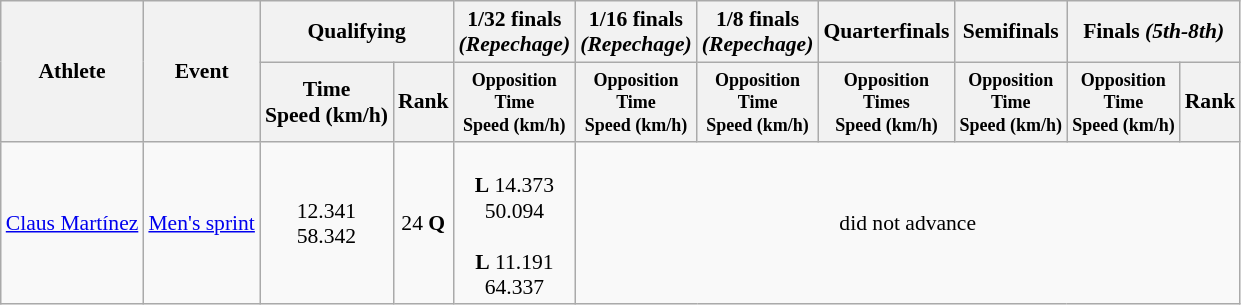<table class=wikitable style="font-size:90%">
<tr>
<th rowspan="2">Athlete</th>
<th rowspan="2">Event</th>
<th colspan="2">Qualifying</th>
<th>1/32 finals<br><em>(Repechage)</em></th>
<th>1/16 finals<br><em>(Repechage)</em></th>
<th>1/8 finals<br><em>(Repechage)</em></th>
<th>Quarterfinals</th>
<th>Semifinals</th>
<th colspan="2">Finals <em>(5th-8th)</em></th>
</tr>
<tr>
<th>Time<br>Speed (km/h)</th>
<th>Rank</th>
<th style="line-height:1em"><small>Opposition<br>Time<br>Speed (km/h)</small></th>
<th style="line-height:1em"><small>Opposition<br>Time<br>Speed (km/h)</small></th>
<th style="line-height:1em"><small>Opposition<br>Time<br>Speed (km/h)</small></th>
<th style="line-height:1em"><small>Opposition<br>Times<br>Speed (km/h)</small></th>
<th style="line-height:1em"><small>Opposition<br>Time<br>Speed (km/h)</small></th>
<th style="line-height:1em"><small>Opposition<br>Time<br>Speed (km/h)</small></th>
<th>Rank</th>
</tr>
<tr>
<td><a href='#'>Claus Martínez</a></td>
<td><a href='#'>Men's sprint</a></td>
<td align=center>12.341<br>58.342</td>
<td align=center>24 <strong>Q</strong></td>
<td align=center><br><strong>L</strong> 14.373<br>50.094<br><br><strong>L</strong> 11.191<br>64.337</td>
<td align=center colspan=6>did not advance</td>
</tr>
</table>
